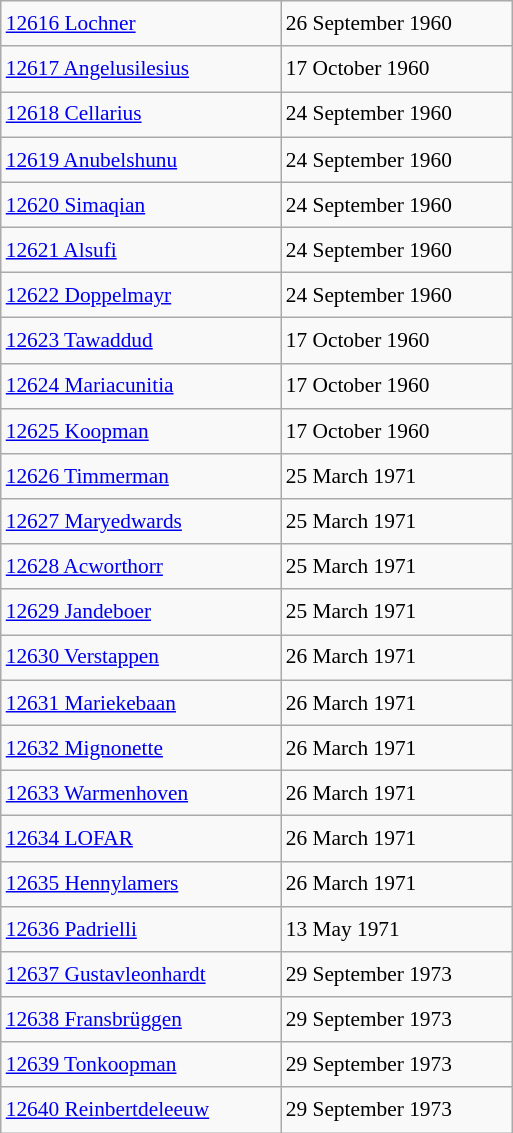<table class="wikitable" style="font-size: 89%; float: left; width: 24em; margin-right: 1em; line-height: 1.65em">
<tr>
<td><a href='#'>12616 Lochner</a></td>
<td>26 September 1960</td>
</tr>
<tr>
<td><a href='#'>12617 Angelusilesius</a></td>
<td>17 October 1960</td>
</tr>
<tr>
<td><a href='#'>12618 Cellarius</a></td>
<td>24 September 1960</td>
</tr>
<tr>
<td><a href='#'>12619 Anubelshunu</a></td>
<td>24 September 1960</td>
</tr>
<tr>
<td><a href='#'>12620 Simaqian</a></td>
<td>24 September 1960</td>
</tr>
<tr>
<td><a href='#'>12621 Alsufi</a></td>
<td>24 September 1960</td>
</tr>
<tr>
<td><a href='#'>12622 Doppelmayr</a></td>
<td>24 September 1960</td>
</tr>
<tr>
<td><a href='#'>12623 Tawaddud</a></td>
<td>17 October 1960</td>
</tr>
<tr>
<td><a href='#'>12624 Mariacunitia</a></td>
<td>17 October 1960</td>
</tr>
<tr>
<td><a href='#'>12625 Koopman</a></td>
<td>17 October 1960</td>
</tr>
<tr>
<td><a href='#'>12626 Timmerman</a></td>
<td>25 March 1971</td>
</tr>
<tr>
<td><a href='#'>12627 Maryedwards</a></td>
<td>25 March 1971</td>
</tr>
<tr>
<td><a href='#'>12628 Acworthorr</a></td>
<td>25 March 1971</td>
</tr>
<tr>
<td><a href='#'>12629 Jandeboer</a></td>
<td>25 March 1971</td>
</tr>
<tr>
<td><a href='#'>12630 Verstappen</a></td>
<td>26 March 1971</td>
</tr>
<tr>
<td><a href='#'>12631 Mariekebaan</a></td>
<td>26 March 1971</td>
</tr>
<tr>
<td><a href='#'>12632 Mignonette</a></td>
<td>26 March 1971</td>
</tr>
<tr>
<td><a href='#'>12633 Warmenhoven</a></td>
<td>26 March 1971</td>
</tr>
<tr>
<td><a href='#'>12634 LOFAR</a></td>
<td>26 March 1971</td>
</tr>
<tr>
<td><a href='#'>12635 Hennylamers</a></td>
<td>26 March 1971</td>
</tr>
<tr>
<td><a href='#'>12636 Padrielli</a></td>
<td>13 May 1971</td>
</tr>
<tr>
<td><a href='#'>12637 Gustavleonhardt</a></td>
<td>29 September 1973</td>
</tr>
<tr>
<td><a href='#'>12638 Fransbrüggen</a></td>
<td>29 September 1973</td>
</tr>
<tr>
<td><a href='#'>12639 Tonkoopman</a></td>
<td>29 September 1973</td>
</tr>
<tr>
<td><a href='#'>12640 Reinbertdeleeuw</a></td>
<td>29 September 1973</td>
</tr>
</table>
